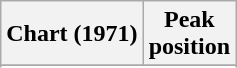<table class="wikitable sortable plainrowheaders" style="text-align:center">
<tr>
<th scope="col">Chart (1971)</th>
<th scope="col">Peak<br>position</th>
</tr>
<tr>
</tr>
<tr>
</tr>
</table>
